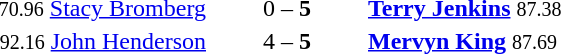<table style="text-align:center">
<tr>
<th width=223></th>
<th width=100></th>
<th width=223></th>
</tr>
<tr>
<td align=right><small>70.96</small> <a href='#'>Stacy Bromberg</a> </td>
<td>0 – <strong>5</strong></td>
<td align=left> <strong><a href='#'>Terry Jenkins</a></strong> <small>87.38</small></td>
</tr>
<tr>
<td align=right><small>92.16</small> <a href='#'>John Henderson</a> </td>
<td>4 – <strong>5</strong></td>
<td align=left> <strong><a href='#'>Mervyn King</a></strong> <small>87.69</small></td>
</tr>
</table>
